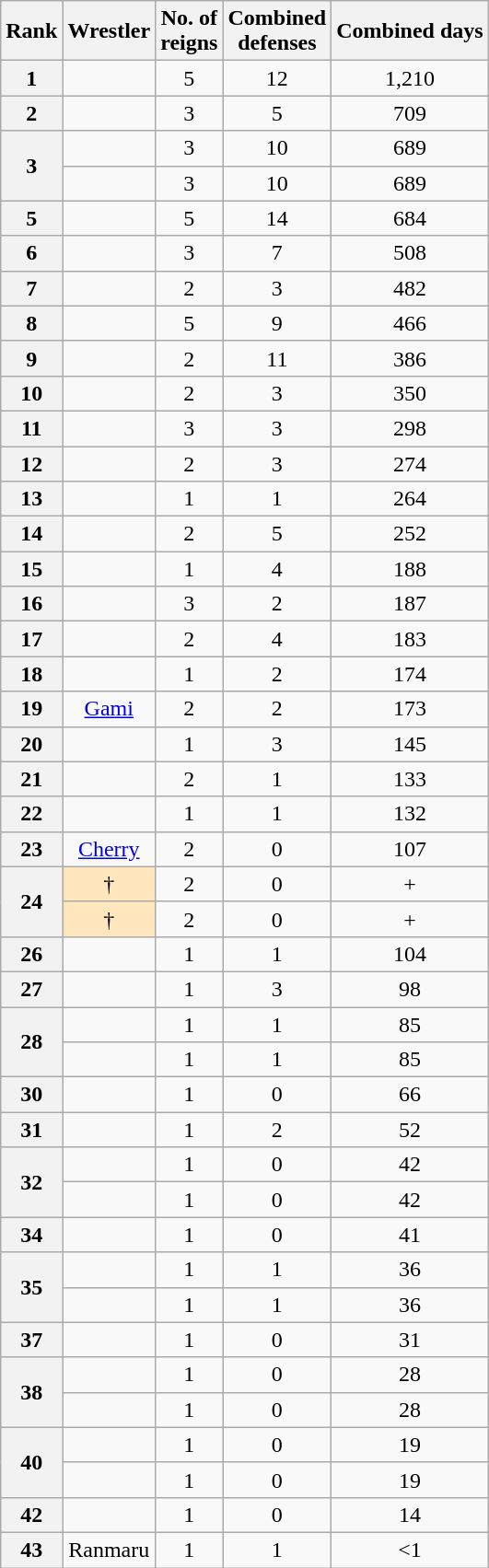<table class="wikitable sortable" style="text-align:center">
<tr>
<th>Rank</th>
<th>Wrestler</th>
<th>No. of<br>reigns</th>
<th>Combined<br>defenses</th>
<th data-sort-type="number">Combined days</th>
</tr>
<tr>
<th>1</th>
<td></td>
<td>5</td>
<td>12</td>
<td>1,210</td>
</tr>
<tr>
<th>2</th>
<td></td>
<td>3</td>
<td>5</td>
<td>709</td>
</tr>
<tr>
<th rowspan=2>3</th>
<td></td>
<td>3</td>
<td>10</td>
<td>689</td>
</tr>
<tr>
<td></td>
<td>3</td>
<td>10</td>
<td>689</td>
</tr>
<tr>
<th>5</th>
<td></td>
<td>5</td>
<td>14</td>
<td>684</td>
</tr>
<tr>
<th>6</th>
<td></td>
<td>3</td>
<td>7</td>
<td>508</td>
</tr>
<tr>
<th>7</th>
<td></td>
<td>2</td>
<td>3</td>
<td>482</td>
</tr>
<tr>
<th>8</th>
<td></td>
<td>5</td>
<td>9</td>
<td>466</td>
</tr>
<tr>
<th>9</th>
<td></td>
<td>2</td>
<td>11</td>
<td>386</td>
</tr>
<tr>
<th>10</th>
<td></td>
<td>2</td>
<td>3</td>
<td>350</td>
</tr>
<tr>
<th>11</th>
<td></td>
<td>3</td>
<td>3</td>
<td>298</td>
</tr>
<tr>
<th>12</th>
<td></td>
<td>2</td>
<td>3</td>
<td>274</td>
</tr>
<tr>
<th>13</th>
<td></td>
<td>1</td>
<td>1</td>
<td>264</td>
</tr>
<tr>
<th>14</th>
<td></td>
<td>2</td>
<td>5</td>
<td>252</td>
</tr>
<tr>
<th>15</th>
<td></td>
<td>1</td>
<td>4</td>
<td>188</td>
</tr>
<tr>
<th>16</th>
<td></td>
<td>3</td>
<td>2</td>
<td>187</td>
</tr>
<tr>
<th>17</th>
<td></td>
<td>2</td>
<td>4</td>
<td>183</td>
</tr>
<tr>
<th>18</th>
<td></td>
<td>1</td>
<td>2</td>
<td>174</td>
</tr>
<tr>
<th>19</th>
<td><a href='#'>Gami</a></td>
<td>2</td>
<td>2</td>
<td>173</td>
</tr>
<tr>
<th>20</th>
<td></td>
<td>1</td>
<td>3</td>
<td>145</td>
</tr>
<tr>
<th>21</th>
<td></td>
<td>2</td>
<td>1</td>
<td>133</td>
</tr>
<tr>
<th>22</th>
<td></td>
<td>1</td>
<td>1</td>
<td>132</td>
</tr>
<tr>
<th>23</th>
<td><a href='#'>Cherry</a></td>
<td>2</td>
<td>0</td>
<td>107</td>
</tr>
<tr>
<th rowspan=2>24</th>
<td style="background-color:#FFE6BD"> †</td>
<td>2</td>
<td>0</td>
<td>+</td>
</tr>
<tr>
<td style="background-color:#FFE6BD"> †</td>
<td>2</td>
<td>0</td>
<td>+</td>
</tr>
<tr>
<th>26</th>
<td></td>
<td>1</td>
<td>1</td>
<td>104</td>
</tr>
<tr>
<th>27</th>
<td></td>
<td>1</td>
<td>3</td>
<td>98</td>
</tr>
<tr>
<th rowspan=2>28</th>
<td></td>
<td>1</td>
<td>1</td>
<td>85</td>
</tr>
<tr>
<td></td>
<td>1</td>
<td>1</td>
<td>85</td>
</tr>
<tr>
<th>30</th>
<td></td>
<td>1</td>
<td>0</td>
<td>66</td>
</tr>
<tr>
<th>31</th>
<td></td>
<td>1</td>
<td>2</td>
<td>52</td>
</tr>
<tr>
<th rowspan=2>32</th>
<td></td>
<td>1</td>
<td>0</td>
<td>42</td>
</tr>
<tr>
<td></td>
<td>1</td>
<td>0</td>
<td>42</td>
</tr>
<tr>
<th>34</th>
<td></td>
<td>1</td>
<td>0</td>
<td>41</td>
</tr>
<tr>
<th rowspan=2>35</th>
<td></td>
<td>1</td>
<td>1</td>
<td>36</td>
</tr>
<tr>
<td></td>
<td>1</td>
<td>1</td>
<td>36</td>
</tr>
<tr>
<th>37</th>
<td></td>
<td>1</td>
<td>0</td>
<td>31</td>
</tr>
<tr>
<th rowspan=2>38</th>
<td></td>
<td>1</td>
<td>0</td>
<td>28</td>
</tr>
<tr>
<td></td>
<td>1</td>
<td>0</td>
<td>28</td>
</tr>
<tr>
<th rowspan=2>40</th>
<td></td>
<td>1</td>
<td>0</td>
<td>19</td>
</tr>
<tr>
<td></td>
<td>1</td>
<td>0</td>
<td>19</td>
</tr>
<tr>
<th>42</th>
<td></td>
<td>1</td>
<td>0</td>
<td>14</td>
</tr>
<tr>
<th>43</th>
<td>Ranmaru</td>
<td>1</td>
<td>1</td>
<td><1</td>
</tr>
</table>
